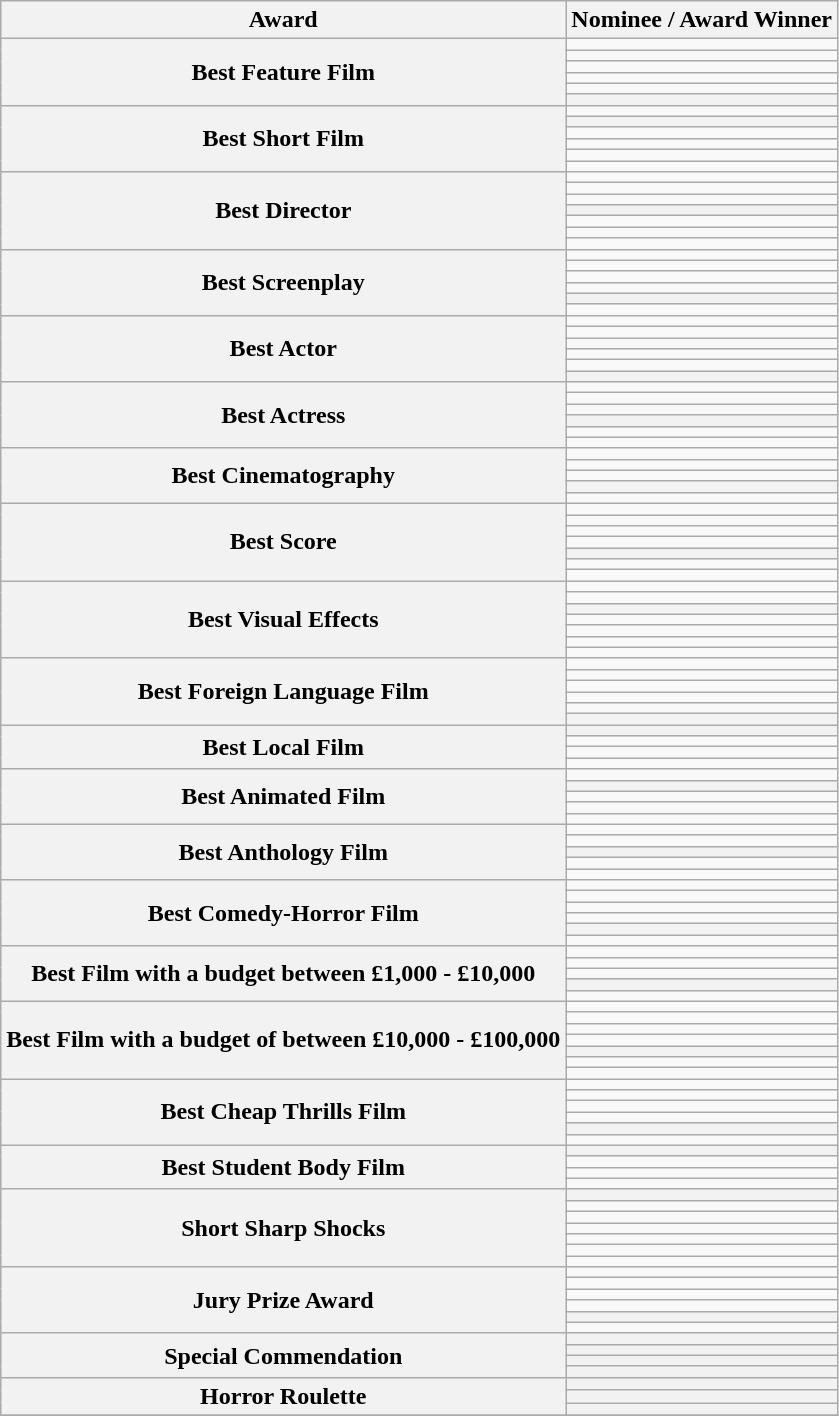<table role="presentation" class="wikitable mw-collapsible mw-collapsed">
<tr>
<th>Award</th>
<th>Nominee / Award Winner</th>
</tr>
<tr>
<th rowspan="6">Best Feature Film</th>
<td></td>
</tr>
<tr>
<td></td>
</tr>
<tr>
<td></td>
</tr>
<tr>
<td></td>
</tr>
<tr>
<td></td>
</tr>
<tr>
<th></th>
</tr>
<tr>
<th rowspan="6">Best Short Film</th>
<td></td>
</tr>
<tr>
<th></th>
</tr>
<tr>
<td></td>
</tr>
<tr>
<td></td>
</tr>
<tr>
<td></td>
</tr>
<tr>
<td></td>
</tr>
<tr>
<th rowspan="7">Best Director</th>
<td></td>
</tr>
<tr>
<td></td>
</tr>
<tr>
<td></td>
</tr>
<tr>
<th></th>
</tr>
<tr>
<td></td>
</tr>
<tr>
<td></td>
</tr>
<tr>
<td></td>
</tr>
<tr>
<th rowspan="6">Best Screenplay</th>
<td></td>
</tr>
<tr>
<td></td>
</tr>
<tr>
<td></td>
</tr>
<tr>
<td></td>
</tr>
<tr>
<th></th>
</tr>
<tr>
<td></td>
</tr>
<tr>
<th rowspan="6">Best Actor</th>
<td></td>
</tr>
<tr>
<td></td>
</tr>
<tr>
<td></td>
</tr>
<tr>
<td></td>
</tr>
<tr>
<td></td>
</tr>
<tr>
<th></th>
</tr>
<tr>
<th rowspan="6">Best Actress</th>
<td></td>
</tr>
<tr>
<td></td>
</tr>
<tr>
<td></td>
</tr>
<tr>
<th></th>
</tr>
<tr>
<td></td>
</tr>
<tr>
<td></td>
</tr>
<tr>
<th rowspan="5">Best Cinematography</th>
<td></td>
</tr>
<tr>
<td></td>
</tr>
<tr>
<td></td>
</tr>
<tr>
<th></th>
</tr>
<tr>
<td></td>
</tr>
<tr>
<th rowspan="7">Best Score</th>
<td></td>
</tr>
<tr>
<td></td>
</tr>
<tr>
<td></td>
</tr>
<tr>
<td></td>
</tr>
<tr>
<th></th>
</tr>
<tr>
<td></td>
</tr>
<tr>
<td></td>
</tr>
<tr>
<th rowspan="7">Best Visual Effects</th>
<td></td>
</tr>
<tr>
<td></td>
</tr>
<tr>
<th></th>
</tr>
<tr>
<td></td>
</tr>
<tr>
<td></td>
</tr>
<tr>
<td></td>
</tr>
<tr>
<td></td>
</tr>
<tr>
<th rowspan="6">Best Foreign Language Film</th>
<td></td>
</tr>
<tr>
<td></td>
</tr>
<tr>
<td></td>
</tr>
<tr>
<td></td>
</tr>
<tr>
<td></td>
</tr>
<tr>
<th></th>
</tr>
<tr>
<th rowspan="4">Best Local Film</th>
<th></th>
</tr>
<tr>
<td></td>
</tr>
<tr>
<td></td>
</tr>
<tr>
<td></td>
</tr>
<tr>
<th rowspan="5">Best Animated Film</th>
<td></td>
</tr>
<tr>
<th></th>
</tr>
<tr>
<td></td>
</tr>
<tr>
<td></td>
</tr>
<tr>
<td></td>
</tr>
<tr>
<th rowspan="5">Best Anthology Film</th>
<td></td>
</tr>
<tr>
<td></td>
</tr>
<tr>
<th></th>
</tr>
<tr>
<td></td>
</tr>
<tr>
<td></td>
</tr>
<tr>
<th rowspan="6">Best Comedy-Horror Film</th>
<td></td>
</tr>
<tr>
<td></td>
</tr>
<tr>
<td></td>
</tr>
<tr>
<td></td>
</tr>
<tr>
<th></th>
</tr>
<tr>
<td></td>
</tr>
<tr>
<th rowspan="5">Best Film with a budget between £1,000 - £10,000</th>
<td></td>
</tr>
<tr>
<td></td>
</tr>
<tr>
<td></td>
</tr>
<tr>
<th></th>
</tr>
<tr>
<td></td>
</tr>
<tr>
<th rowspan="7">Best Film with a budget of between £10,000 - £100,000</th>
<td></td>
</tr>
<tr>
<td></td>
</tr>
<tr>
<td></td>
</tr>
<tr>
<td></td>
</tr>
<tr>
<th></th>
</tr>
<tr>
<td></td>
</tr>
<tr>
<td></td>
</tr>
<tr>
<th rowspan="6">Best Cheap Thrills Film</th>
<td></td>
</tr>
<tr>
<td></td>
</tr>
<tr>
<td></td>
</tr>
<tr>
<td></td>
</tr>
<tr>
<th></th>
</tr>
<tr>
<td></td>
</tr>
<tr>
<th rowspan="4">Best Student Body Film</th>
<th></th>
</tr>
<tr>
<td></td>
</tr>
<tr>
<td></td>
</tr>
<tr>
<td></td>
</tr>
<tr>
<th rowspan="7">Short Sharp Shocks</th>
<th></th>
</tr>
<tr>
<td></td>
</tr>
<tr>
<td></td>
</tr>
<tr>
<td></td>
</tr>
<tr>
<td></td>
</tr>
<tr>
<td></td>
</tr>
<tr>
<td></td>
</tr>
<tr>
<th rowspan="6">Jury Prize Award</th>
<td></td>
</tr>
<tr>
<td></td>
</tr>
<tr>
<td></td>
</tr>
<tr>
<td></td>
</tr>
<tr>
<th></th>
</tr>
<tr>
<td></td>
</tr>
<tr>
<th rowspan="4">Special Commendation</th>
<th></th>
</tr>
<tr>
<th></th>
</tr>
<tr>
<th></th>
</tr>
<tr>
<th></th>
</tr>
<tr>
<th rowspan="3">Horror Roulette</th>
<th></th>
</tr>
<tr>
<th></th>
</tr>
<tr>
<th></th>
</tr>
<tr>
</tr>
</table>
